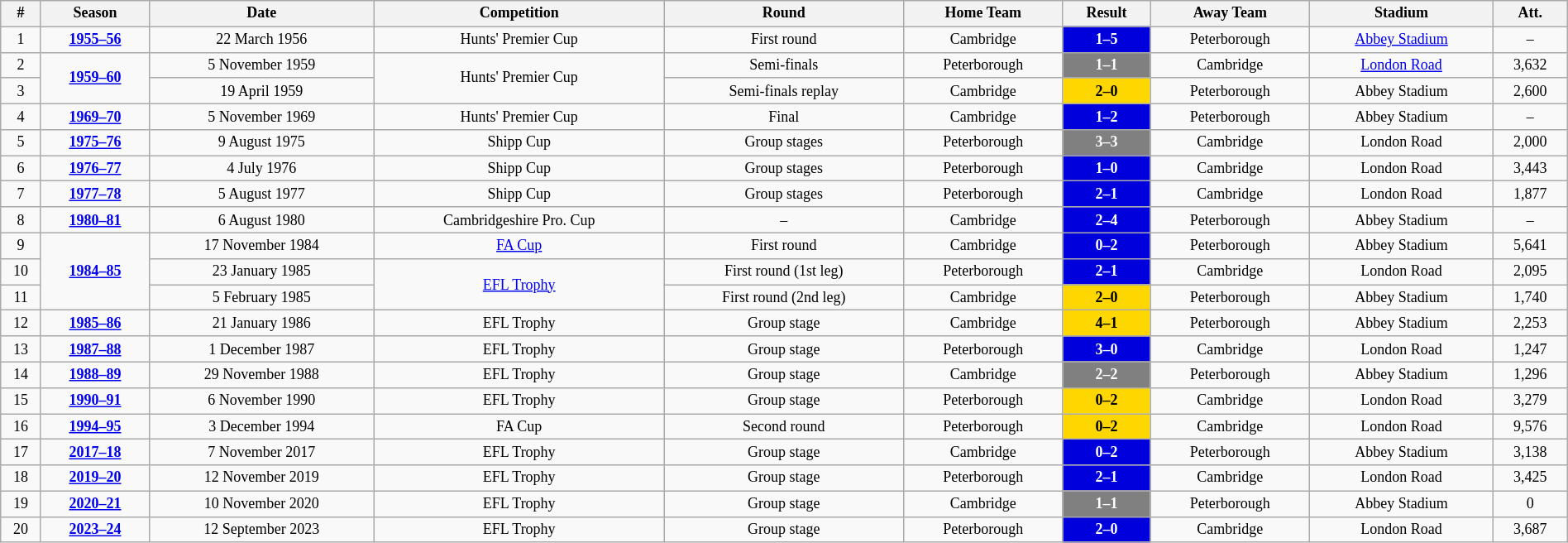<table class="wikitable" style="text-align: center; width: 100%; font-size: 12px">
<tr>
<th><strong>#</strong></th>
<th><strong>Season</strong></th>
<th><strong>Date</strong></th>
<th><strong>Competition</strong></th>
<th><strong>Round</strong></th>
<th><strong>Home Team</strong></th>
<th><strong>Result</strong></th>
<th><strong>Away Team</strong></th>
<th><strong>Stadium</strong></th>
<th><strong>Att.</strong></th>
</tr>
<tr>
<td>1</td>
<td><strong><a href='#'>1955–56</a></strong></td>
<td>22 March 1956</td>
<td>Hunts' Premier Cup</td>
<td>First round</td>
<td>Cambridge</td>
<td style="background:#0000dd;color:white"><strong>1–5</strong></td>
<td>Peterborough</td>
<td><a href='#'>Abbey Stadium</a></td>
<td>–</td>
</tr>
<tr>
<td>2</td>
<td rowspan=2><strong><a href='#'>1959–60</a></strong></td>
<td>5 November 1959</td>
<td rowspan=2>Hunts' Premier Cup</td>
<td>Semi-finals</td>
<td>Peterborough</td>
<td style="background:#808080;color:white"><strong>1–1</strong></td>
<td>Cambridge</td>
<td><a href='#'>London Road</a></td>
<td>3,632</td>
</tr>
<tr>
<td>3</td>
<td>19 April 1959</td>
<td>Semi-finals replay</td>
<td>Cambridge</td>
<td style="background:#ffd700; color:black"><strong>2–0</strong></td>
<td>Peterborough</td>
<td>Abbey Stadium</td>
<td>2,600</td>
</tr>
<tr>
<td>4</td>
<td><strong><a href='#'>1969–70</a></strong></td>
<td>5 November 1969</td>
<td>Hunts' Premier Cup</td>
<td>Final</td>
<td>Cambridge</td>
<td style="background:#0000dd;color:white"><strong>1–2</strong></td>
<td>Peterborough</td>
<td>Abbey Stadium</td>
<td>–</td>
</tr>
<tr>
<td>5</td>
<td><strong><a href='#'>1975–76</a></strong></td>
<td>9 August 1975</td>
<td>Shipp Cup</td>
<td>Group stages</td>
<td>Peterborough</td>
<td style="background:#808080;color:white"><strong>3–3</strong></td>
<td>Cambridge</td>
<td>London Road</td>
<td>2,000</td>
</tr>
<tr>
<td>6</td>
<td><strong><a href='#'>1976–77</a></strong></td>
<td>4 July 1976</td>
<td>Shipp Cup</td>
<td>Group stages</td>
<td>Peterborough</td>
<td style="background:#0000dd;color:white"><strong>1–0</strong></td>
<td>Cambridge</td>
<td>London Road</td>
<td>3,443</td>
</tr>
<tr>
<td>7</td>
<td><strong><a href='#'>1977–78</a></strong></td>
<td>5 August 1977</td>
<td>Shipp Cup</td>
<td>Group stages</td>
<td>Peterborough</td>
<td style="background:#0000dd;color:white"><strong>2–1</strong></td>
<td>Cambridge</td>
<td>London Road</td>
<td>1,877</td>
</tr>
<tr>
<td>8</td>
<td><strong><a href='#'>1980–81</a></strong></td>
<td>6 August 1980</td>
<td>Cambridgeshire Pro. Cup</td>
<td>–</td>
<td>Cambridge</td>
<td style="background:#0000dd;color:white"><strong>2–4</strong></td>
<td>Peterborough</td>
<td>Abbey Stadium</td>
<td>–</td>
</tr>
<tr>
<td>9</td>
<td rowspan=3><strong><a href='#'>1984–85</a></strong></td>
<td>17 November 1984</td>
<td><a href='#'>FA Cup</a></td>
<td>First round</td>
<td>Cambridge</td>
<td style="background:#0000dd;color:white"><strong>0–2</strong></td>
<td>Peterborough</td>
<td>Abbey Stadium</td>
<td>5,641</td>
</tr>
<tr>
<td>10</td>
<td>23 January 1985</td>
<td rowspan=2><a href='#'>EFL Trophy</a></td>
<td>First round (1st leg)</td>
<td>Peterborough</td>
<td style="background:#0000dd; color:white"><strong>2–1</strong></td>
<td>Cambridge</td>
<td>London Road</td>
<td>2,095</td>
</tr>
<tr>
<td>11</td>
<td>5 February 1985</td>
<td>First round (2nd leg)</td>
<td>Cambridge</td>
<td style="background:#ffd700; color:black"><strong>2–0</strong></td>
<td>Peterborough</td>
<td>Abbey Stadium</td>
<td>1,740</td>
</tr>
<tr>
<td>12</td>
<td><strong><a href='#'>1985–86</a></strong></td>
<td>21 January 1986</td>
<td>EFL Trophy</td>
<td>Group stage</td>
<td>Cambridge</td>
<td style="background:#ffd700;color:black"><strong>4–1</strong></td>
<td>Peterborough</td>
<td>Abbey Stadium</td>
<td>2,253</td>
</tr>
<tr>
<td>13</td>
<td><strong><a href='#'>1987–88</a></strong></td>
<td>1 December 1987</td>
<td>EFL Trophy</td>
<td>Group stage</td>
<td>Peterborough</td>
<td style="background:#0000dd;color:white"><strong>3–0</strong></td>
<td>Cambridge</td>
<td>London Road</td>
<td>1,247</td>
</tr>
<tr>
<td>14</td>
<td><strong><a href='#'>1988–89</a></strong></td>
<td>29 November 1988</td>
<td>EFL Trophy</td>
<td>Group stage</td>
<td>Cambridge</td>
<td style="background:#808080;color:white"><strong>2–2</strong></td>
<td>Peterborough</td>
<td>Abbey Stadium</td>
<td>1,296</td>
</tr>
<tr>
<td>15</td>
<td><strong><a href='#'>1990–91</a></strong></td>
<td>6 November 1990</td>
<td>EFL Trophy</td>
<td>Group stage</td>
<td>Peterborough</td>
<td style="background:#ffd700;color:black"><strong>0–2</strong></td>
<td>Cambridge</td>
<td>London Road</td>
<td>3,279</td>
</tr>
<tr>
<td>16</td>
<td><strong><a href='#'>1994–95</a></strong></td>
<td>3 December 1994</td>
<td>FA Cup</td>
<td>Second round</td>
<td>Peterborough</td>
<td style="background:#ffd700;color:black"><strong>0–2</strong></td>
<td>Cambridge</td>
<td>London Road</td>
<td>9,576</td>
</tr>
<tr>
<td>17</td>
<td><strong><a href='#'>2017–18</a></strong></td>
<td>7 November 2017</td>
<td>EFL Trophy</td>
<td>Group stage</td>
<td>Cambridge</td>
<td style="background:#0000dd;color:white"><strong>0–2</strong></td>
<td>Peterborough</td>
<td>Abbey Stadium</td>
<td>3,138</td>
</tr>
<tr>
<td>18</td>
<td><strong><a href='#'>2019–20</a></strong></td>
<td>12 November 2019</td>
<td>EFL Trophy</td>
<td>Group stage</td>
<td>Peterborough</td>
<td style="background:#0000dd;color:white"><strong>2–1</strong></td>
<td>Cambridge</td>
<td>London Road</td>
<td>3,425</td>
</tr>
<tr>
<td>19</td>
<td><strong><a href='#'>2020–21</a></strong></td>
<td>10 November 2020</td>
<td>EFL Trophy</td>
<td>Group stage</td>
<td>Cambridge</td>
<td style="background:#808080;color:white"><strong>1–1</strong></td>
<td>Peterborough</td>
<td>Abbey Stadium</td>
<td>0</td>
</tr>
<tr>
<td>20</td>
<td><strong><a href='#'>2023–24</a></strong></td>
<td>12 September 2023</td>
<td>EFL Trophy</td>
<td>Group stage</td>
<td>Peterborough</td>
<td style="background:#0000dd;color:white"><strong>2–0</strong></td>
<td>Cambridge</td>
<td>London Road</td>
<td>3,687</td>
</tr>
</table>
